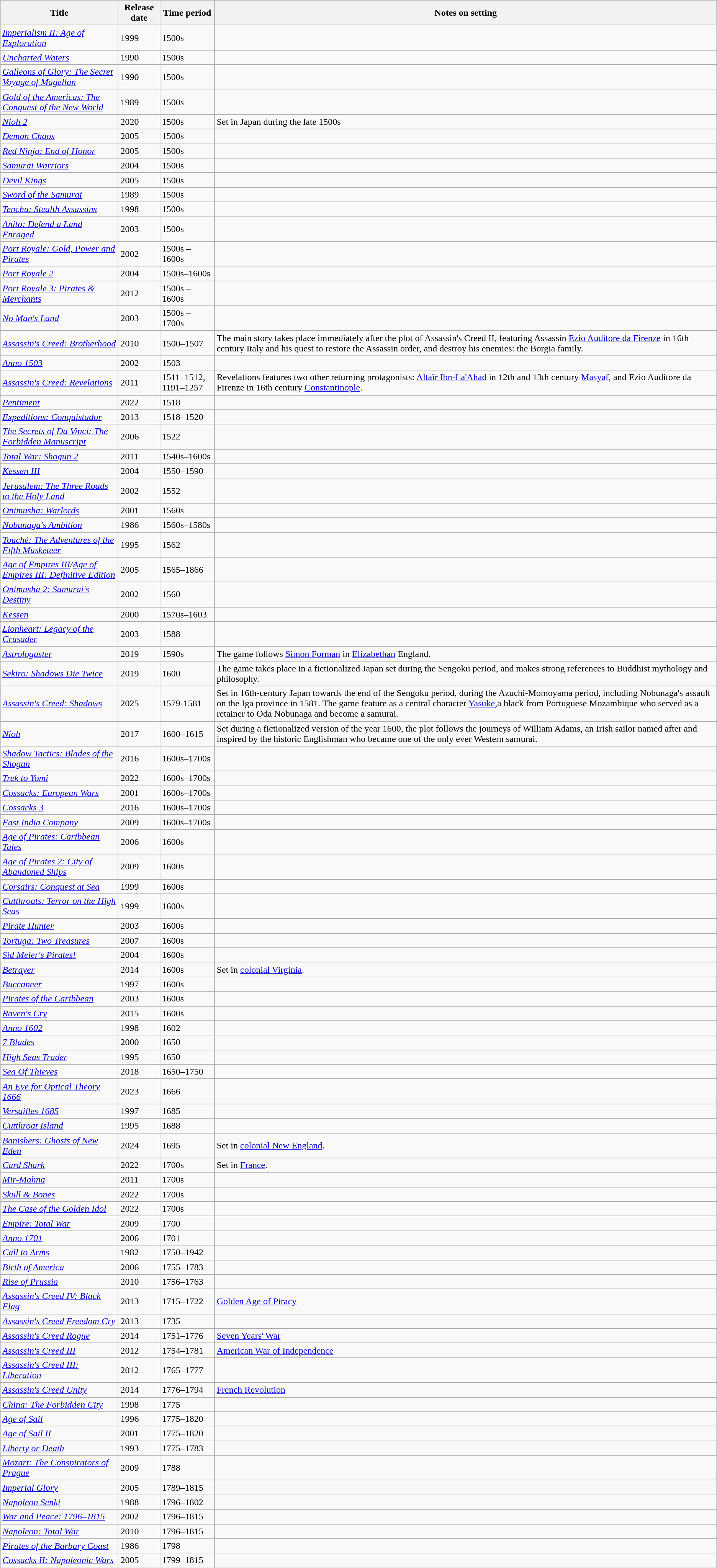<table class="wikitable sortable">
<tr>
<th scope="col">Title</th>
<th scope="col">Release date</th>
<th scope="col">Time period</th>
<th scope="col" class="unsortable">Notes on setting</th>
</tr>
<tr>
<td><em><a href='#'>Imperialism II: Age of Exploration</a></em></td>
<td>1999</td>
<td>1500s</td>
<td></td>
</tr>
<tr>
<td><em><a href='#'>Uncharted Waters</a></em></td>
<td>1990</td>
<td>1500s</td>
<td></td>
</tr>
<tr>
<td><em><a href='#'>Galleons of Glory: The Secret Voyage of Magellan</a></em></td>
<td>1990</td>
<td>1500s</td>
<td></td>
</tr>
<tr>
<td><em><a href='#'>Gold of the Americas: The Conquest of the New World</a></em></td>
<td>1989</td>
<td>1500s</td>
<td></td>
</tr>
<tr>
<td><em><a href='#'>Nioh 2</a></em></td>
<td>2020</td>
<td>1500s</td>
<td>Set in Japan during the late 1500s</td>
</tr>
<tr>
<td><em><a href='#'>Demon Chaos</a></em></td>
<td>2005</td>
<td>1500s</td>
<td></td>
</tr>
<tr>
<td><em><a href='#'>Red Ninja: End of Honor</a></em></td>
<td>2005</td>
<td>1500s</td>
<td></td>
</tr>
<tr>
<td><em><a href='#'>Samurai Warriors</a></em></td>
<td>2004</td>
<td>1500s</td>
<td></td>
</tr>
<tr>
<td><em><a href='#'>Devil Kings</a></em></td>
<td>2005</td>
<td>1500s</td>
<td></td>
</tr>
<tr>
<td><em><a href='#'>Sword of the Samurai</a></em></td>
<td>1989</td>
<td>1500s</td>
<td></td>
</tr>
<tr>
<td><em><a href='#'>Tenchu: Stealth Assassins</a></em></td>
<td>1998</td>
<td>1500s</td>
<td></td>
</tr>
<tr>
<td><em><a href='#'>Anito: Defend a Land Enraged</a></em></td>
<td>2003</td>
<td>1500s</td>
<td></td>
</tr>
<tr>
<td><em><a href='#'>Port Royale: Gold, Power and Pirates</a></em></td>
<td>2002</td>
<td>1500s – 1600s</td>
<td></td>
</tr>
<tr>
<td><em><a href='#'>Port Royale 2</a></em></td>
<td>2004</td>
<td>1500s–1600s</td>
<td></td>
</tr>
<tr>
<td><em><a href='#'>Port Royale 3: Pirates & Merchants</a></em></td>
<td>2012</td>
<td>1500s – 1600s</td>
<td></td>
</tr>
<tr>
<td><em><a href='#'>No Man's Land</a></em></td>
<td>2003</td>
<td>1500s – 1700s</td>
<td></td>
</tr>
<tr>
<td><em><a href='#'>Assassin's Creed: Brotherhood</a></em></td>
<td>2010</td>
<td>1500–1507</td>
<td>The main story takes place immediately after the plot of Assassin's Creed II, featuring Assassin <a href='#'>Ezio Auditore da Firenze</a> in 16th century Italy and his quest to restore the Assassin order, and destroy his enemies: the Borgia family.</td>
</tr>
<tr>
<td><em><a href='#'>Anno 1503</a></em></td>
<td>2002</td>
<td>1503</td>
<td></td>
</tr>
<tr>
<td><em><a href='#'>Assassin's Creed: Revelations</a></em></td>
<td>2011</td>
<td>1511–1512,  1191–1257</td>
<td>Revelations features two other returning protagonists: <a href='#'>Altaïr Ibn-La'Ahad</a> in 12th and 13th century <a href='#'>Masyaf</a>, and Ezio Auditore da Firenze in 16th century <a href='#'>Constantinople</a>.</td>
</tr>
<tr>
<td><em><a href='#'>Pentiment</a></em></td>
<td>2022</td>
<td>1518</td>
<td></td>
</tr>
<tr>
<td><em><a href='#'>Expeditions: Conquistador</a></em></td>
<td>2013</td>
<td>1518–1520</td>
<td></td>
</tr>
<tr>
<td><em><a href='#'>The Secrets of Da Vinci: The Forbidden Manuscript</a></em></td>
<td>2006</td>
<td>1522</td>
<td></td>
</tr>
<tr>
<td><em><a href='#'>Total War: Shogun 2</a></em></td>
<td>2011</td>
<td>1540s–1600s</td>
<td></td>
</tr>
<tr>
<td><em><a href='#'>Kessen III</a></em></td>
<td>2004</td>
<td>1550–1590</td>
<td></td>
</tr>
<tr>
<td><em><a href='#'>Jerusalem: The Three Roads to the Holy Land</a></em></td>
<td>2002</td>
<td>1552</td>
<td></td>
</tr>
<tr>
<td><em><a href='#'>Onimusha: Warlords</a></em></td>
<td>2001</td>
<td>1560s</td>
<td></td>
</tr>
<tr>
<td><em><a href='#'>Nobunaga's Ambition</a></em></td>
<td>1986</td>
<td>1560s–1580s</td>
<td></td>
</tr>
<tr>
<td><em><a href='#'>Touché: The Adventures of the Fifth Musketeer</a></em></td>
<td>1995</td>
<td>1562</td>
<td></td>
</tr>
<tr>
<td><em><a href='#'>Age of Empires III</a>/<a href='#'>Age of Empires III: Definitive Edition</a></em></td>
<td>2005</td>
<td>1565–1866</td>
<td></td>
</tr>
<tr>
<td><em><a href='#'>Onimusha 2: Samurai's Destiny</a></em></td>
<td>2002</td>
<td>1560</td>
<td></td>
</tr>
<tr>
<td><em><a href='#'>Kessen</a></em></td>
<td>2000</td>
<td>1570s–1603</td>
<td></td>
</tr>
<tr>
<td><em><a href='#'>Lionheart: Legacy of the Crusader</a></em></td>
<td>2003</td>
<td>1588</td>
<td></td>
</tr>
<tr>
<td><em><a href='#'>Astrologaster</a></em></td>
<td>2019</td>
<td>1590s</td>
<td>The game follows <a href='#'>Simon Forman</a> in <a href='#'>Elizabethan</a> England.</td>
</tr>
<tr>
<td><em><a href='#'>Sekiro: Shadows Die Twice</a></em></td>
<td>2019</td>
<td>1600</td>
<td>The game takes place in a fictionalized Japan set during the Sengoku period, and makes strong references to Buddhist mythology and philosophy.</td>
</tr>
<tr>
<td><em><a href='#'>Assassin's Creed: Shadows</a></em></td>
<td>2025</td>
<td>1579-1581</td>
<td>Set in 16th-century Japan towards the end of the Sengoku period,  during the Azuchi-Momoyama period, including Nobunaga's assault on the Iga province in 1581. The game feature  as a central character <a href='#'>Yasuke</a>,a black from Portuguese Mozambique who served as a retainer to Oda Nobunaga and become a samurai.</td>
</tr>
<tr>
<td><em><a href='#'>Nioh</a></em></td>
<td>2017</td>
<td>1600–1615</td>
<td>Set during a fictionalized version of the year 1600, the plot follows the journeys of William Adams, an Irish sailor named after and inspired by the historic Englishman who became one of the only ever Western samurai.</td>
</tr>
<tr>
<td><em><a href='#'>Shadow Tactics: Blades of the Shogun</a></em></td>
<td>2016</td>
<td>1600s–1700s</td>
<td></td>
</tr>
<tr>
<td><em><a href='#'>Trek to Yomi</a></em></td>
<td>2022</td>
<td>1600s–1700s</td>
<td></td>
</tr>
<tr>
<td><em><a href='#'>Cossacks: European Wars</a></em></td>
<td>2001</td>
<td>1600s–1700s</td>
<td></td>
</tr>
<tr>
<td><em><a href='#'>Cossacks 3</a></em></td>
<td>2016</td>
<td>1600s–1700s</td>
<td></td>
</tr>
<tr>
<td><em><a href='#'>East India Company</a></em></td>
<td>2009</td>
<td>1600s–1700s</td>
<td></td>
</tr>
<tr>
<td><em><a href='#'>Age of Pirates: Caribbean Tales</a></em></td>
<td>2006</td>
<td>1600s</td>
<td></td>
</tr>
<tr>
<td><em><a href='#'>Age of Pirates 2: City of Abandoned Ships</a></em></td>
<td>2009</td>
<td>1600s</td>
<td></td>
</tr>
<tr>
<td><em><a href='#'>Corsairs: Conquest at Sea</a></em></td>
<td>1999</td>
<td>1600s</td>
<td></td>
</tr>
<tr>
<td><em><a href='#'>Cutthroats: Terror on the High Seas</a></em></td>
<td>1999</td>
<td>1600s</td>
<td></td>
</tr>
<tr>
<td><em><a href='#'>Pirate Hunter</a></em></td>
<td>2003</td>
<td>1600s</td>
<td></td>
</tr>
<tr>
<td><em><a href='#'>Tortuga: Two Treasures</a></em></td>
<td>2007</td>
<td>1600s</td>
<td></td>
</tr>
<tr>
<td><em><a href='#'>Sid Meier's Pirates!</a></em></td>
<td>2004</td>
<td>1600s</td>
<td></td>
</tr>
<tr>
<td><em><a href='#'>Betrayer</a></em></td>
<td>2014</td>
<td>1600s</td>
<td>Set in <a href='#'>colonial Virginia</a>.</td>
</tr>
<tr>
<td><em><a href='#'>Buccaneer</a></em></td>
<td>1997</td>
<td>1600s</td>
<td></td>
</tr>
<tr>
<td><em><a href='#'>Pirates of the Caribbean</a></em></td>
<td>2003</td>
<td>1600s</td>
<td></td>
</tr>
<tr>
<td><em><a href='#'>Raven's Cry</a></em></td>
<td>2015</td>
<td>1600s</td>
<td></td>
</tr>
<tr>
<td><em><a href='#'>Anno 1602</a></em></td>
<td>1998</td>
<td>1602</td>
<td></td>
</tr>
<tr>
<td><em><a href='#'>7 Blades</a></em></td>
<td>2000</td>
<td>1650</td>
<td></td>
</tr>
<tr>
<td><em><a href='#'>High Seas Trader</a></em></td>
<td>1995</td>
<td>1650</td>
<td></td>
</tr>
<tr>
<td><em><a href='#'>Sea Of Thieves</a></em></td>
<td>2018</td>
<td>1650–1750</td>
<td></td>
</tr>
<tr>
<td><em><a href='#'>An Eye for Optical Theory 1666</a></em></td>
<td>2023</td>
<td>1666</td>
<td></td>
</tr>
<tr>
<td><em><a href='#'>Versailles 1685</a></em></td>
<td>1997</td>
<td>1685</td>
<td></td>
</tr>
<tr>
<td><em><a href='#'>Cutthroat Island</a></em></td>
<td>1995</td>
<td>1688</td>
<td></td>
</tr>
<tr>
<td><em><a href='#'>Banishers: Ghosts of New Eden</a></em></td>
<td>2024</td>
<td>1695</td>
<td>Set in <a href='#'>colonial New England</a>.</td>
</tr>
<tr>
</tr>
<tr>
<td><em><a href='#'>Card Shark</a></em></td>
<td>2022</td>
<td>1700s</td>
<td>Set in <a href='#'>France</a>.</td>
</tr>
<tr>
<td><em><a href='#'>Mir-Mahna</a></em></td>
<td>2011</td>
<td>1700s</td>
<td></td>
</tr>
<tr>
<td><em><a href='#'>Skull & Bones</a></em></td>
<td>2022</td>
<td>1700s</td>
<td></td>
</tr>
<tr>
<td><em><a href='#'>The Case of the Golden Idol</a></em></td>
<td>2022</td>
<td>1700s</td>
<td></td>
</tr>
<tr>
<td><em><a href='#'>Empire: Total War</a></em></td>
<td>2009</td>
<td>1700</td>
<td></td>
</tr>
<tr>
<td><em><a href='#'>Anno 1701</a></em></td>
<td>2006</td>
<td>1701</td>
<td></td>
</tr>
<tr>
<td><em><a href='#'>Call to Arms</a></em></td>
<td>1982</td>
<td>1750–1942</td>
<td></td>
</tr>
<tr>
<td><em><a href='#'>Birth of America</a></em></td>
<td>2006</td>
<td>1755–1783</td>
<td></td>
</tr>
<tr>
<td><em><a href='#'>Rise of Prussia</a></em></td>
<td>2010</td>
<td>1756–1763</td>
<td></td>
</tr>
<tr>
<td><em><a href='#'>Assassin's Creed IV: Black Flag</a></em></td>
<td>2013</td>
<td>1715–1722</td>
<td><a href='#'>Golden Age of Piracy</a></td>
</tr>
<tr>
<td><em><a href='#'>Assassin's Creed Freedom Cry</a></em></td>
<td>2013</td>
<td>1735</td>
<td></td>
</tr>
<tr>
<td><em><a href='#'>Assassin's Creed Rogue </a></em></td>
<td>2014</td>
<td>1751–1776</td>
<td><a href='#'>Seven Years' War</a></td>
</tr>
<tr>
<td><em><a href='#'>Assassin's Creed III </a></em></td>
<td>2012</td>
<td>1754–1781</td>
<td><a href='#'>American War of Independence</a></td>
</tr>
<tr>
<td><em><a href='#'>Assassin's Creed III: Liberation</a></em></td>
<td>2012</td>
<td>1765–1777</td>
<td></td>
</tr>
<tr>
<td><em><a href='#'>Assassin's Creed Unity </a></em></td>
<td>2014</td>
<td>1776–1794</td>
<td><a href='#'>French Revolution</a></td>
</tr>
<tr>
<td><em><a href='#'>China: The Forbidden City</a></em></td>
<td>1998</td>
<td>1775</td>
<td></td>
</tr>
<tr>
<td><em><a href='#'>Age of Sail</a></em></td>
<td>1996</td>
<td>1775–1820</td>
<td></td>
</tr>
<tr>
<td><em><a href='#'>Age of Sail II</a></em></td>
<td>2001</td>
<td>1775–1820</td>
<td></td>
</tr>
<tr>
<td><em><a href='#'>Liberty or Death</a></em></td>
<td>1993</td>
<td>1775–1783</td>
<td></td>
</tr>
<tr>
<td><em><a href='#'>Mozart: The Conspirators of Prague</a></em></td>
<td>2009</td>
<td>1788</td>
<td></td>
</tr>
<tr>
<td><em><a href='#'>Imperial Glory</a></em></td>
<td>2005</td>
<td>1789–1815</td>
<td></td>
</tr>
<tr>
<td><em><a href='#'>Napoleon Senki</a></em></td>
<td>1988</td>
<td>1796–1802</td>
<td></td>
</tr>
<tr>
<td><em><a href='#'>War and Peace: 1796–1815</a></em></td>
<td>2002</td>
<td>1796–1815</td>
<td></td>
</tr>
<tr>
<td><em><a href='#'>Napoleon: Total War</a></em></td>
<td>2010</td>
<td>1796–1815</td>
<td></td>
</tr>
<tr>
<td><em><a href='#'>Pirates of the Barbary Coast</a></em></td>
<td>1986</td>
<td>1798</td>
<td></td>
</tr>
<tr>
<td><em><a href='#'>Cossacks II: Napoleonic Wars</a></em></td>
<td>2005</td>
<td>1799–1815</td>
<td></td>
</tr>
</table>
